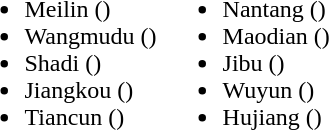<table>
<tr>
<td valign="top"><br><ul><li>Meilin ()</li><li>Wangmudu ()</li><li>Shadi ()</li><li>Jiangkou ()</li><li>Tiancun ()</li></ul></td>
<td valign="top"><br><ul><li>Nantang ()</li><li>Maodian ()</li><li>Jibu ()</li><li>Wuyun ()</li><li>Hujiang ()</li></ul></td>
</tr>
</table>
